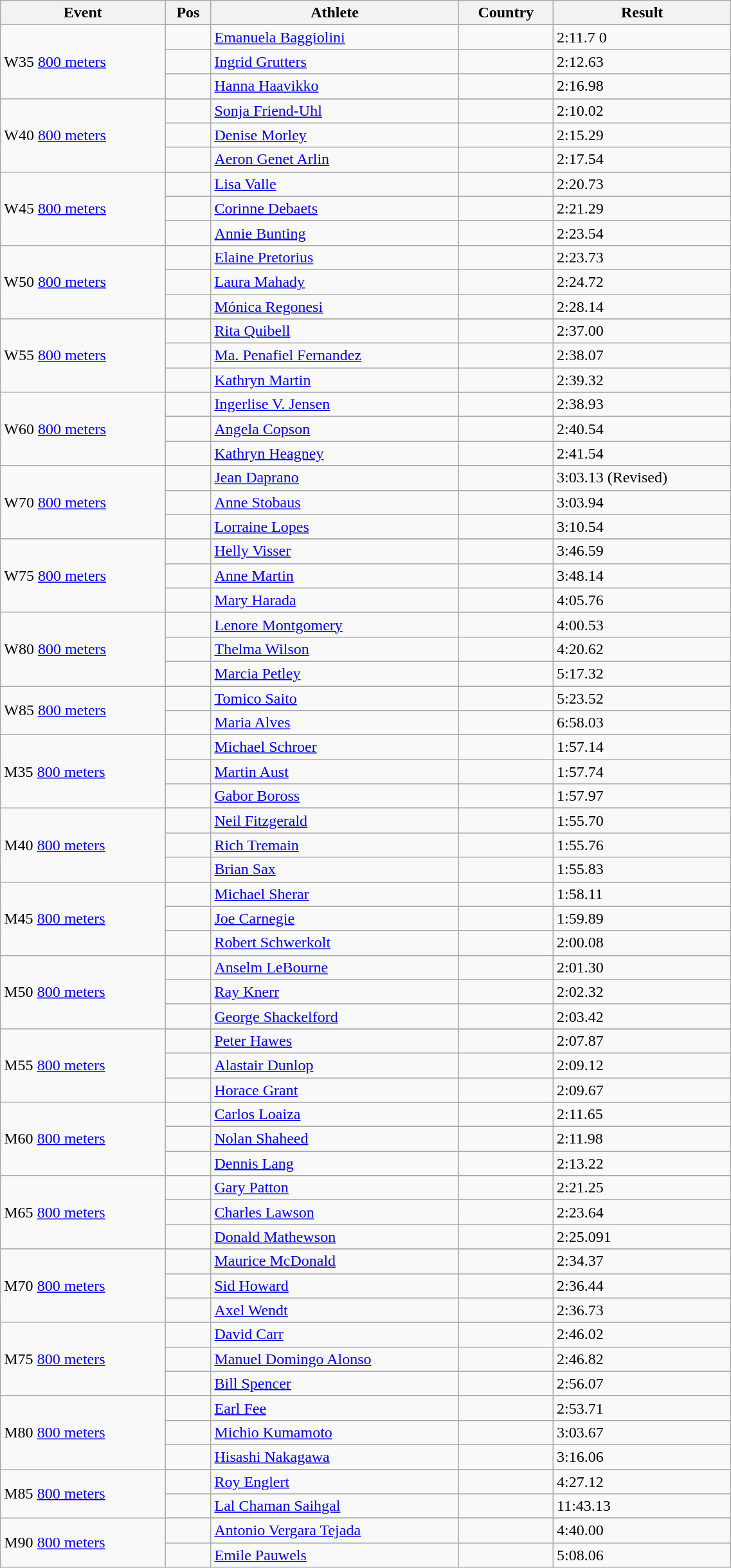<table class="wikitable" style="width:60%;">
<tr>
<th>Event</th>
<th>Pos</th>
<th>Athlete</th>
<th>Country</th>
<th>Result</th>
</tr>
<tr>
<td rowspan="4">W35 <a href='#'>800 meters</a></td>
</tr>
<tr>
<td align=center></td>
<td align=left><a href='#'>Emanuela Baggiolini</a></td>
<td align=left></td>
<td>2:11.7 0</td>
</tr>
<tr>
<td align=center></td>
<td align=left><a href='#'>Ingrid Grutters</a></td>
<td align=left></td>
<td>2:12.63</td>
</tr>
<tr>
<td align=center></td>
<td align=left><a href='#'>Hanna Haavikko</a></td>
<td align=left></td>
<td>2:16.98</td>
</tr>
<tr>
<td rowspan="4">W40 <a href='#'>800 meters</a></td>
</tr>
<tr>
<td align=center></td>
<td align=left><a href='#'>Sonja Friend-Uhl</a></td>
<td align=left></td>
<td>2:10.02</td>
</tr>
<tr>
<td align=center></td>
<td align=left><a href='#'>Denise Morley</a></td>
<td align=left></td>
<td>2:15.29</td>
</tr>
<tr>
<td align=center></td>
<td align=left><a href='#'>Aeron Genet Arlin</a></td>
<td align=left></td>
<td>2:17.54</td>
</tr>
<tr>
<td rowspan="4">W45 <a href='#'>800 meters</a></td>
</tr>
<tr>
<td align=center></td>
<td align=left><a href='#'>Lisa Valle</a></td>
<td align=left></td>
<td>2:20.73</td>
</tr>
<tr>
<td align=center></td>
<td align=left><a href='#'>Corinne Debaets</a></td>
<td align=left></td>
<td>2:21.29</td>
</tr>
<tr>
<td align=center></td>
<td align=left><a href='#'>Annie Bunting</a></td>
<td align=left></td>
<td>2:23.54</td>
</tr>
<tr>
<td rowspan="4">W50 <a href='#'>800 meters</a></td>
</tr>
<tr>
<td align=center></td>
<td align=left><a href='#'>Elaine Pretorius</a></td>
<td align=left></td>
<td>2:23.73</td>
</tr>
<tr>
<td align=center></td>
<td align=left><a href='#'>Laura Mahady</a></td>
<td align=left></td>
<td>2:24.72</td>
</tr>
<tr>
<td align=center></td>
<td align=left><a href='#'>Mónica Regonesi</a></td>
<td align=left></td>
<td>2:28.14</td>
</tr>
<tr>
<td rowspan="4">W55 <a href='#'>800 meters</a></td>
</tr>
<tr>
<td align=center></td>
<td align=left><a href='#'>Rita Quibell</a></td>
<td align=left></td>
<td>2:37.00</td>
</tr>
<tr>
<td align=center></td>
<td align=left><a href='#'>Ma. Penafiel Fernandez</a></td>
<td align=left></td>
<td>2:38.07</td>
</tr>
<tr>
<td align=center></td>
<td align=left><a href='#'>Kathryn Martin</a></td>
<td align=left></td>
<td>2:39.32</td>
</tr>
<tr>
<td rowspan="4">W60 <a href='#'>800 meters</a></td>
</tr>
<tr>
<td align=center></td>
<td align=left><a href='#'>Ingerlise V. Jensen</a></td>
<td align=left></td>
<td>2:38.93</td>
</tr>
<tr>
<td align=center></td>
<td align=left><a href='#'>Angela Copson</a></td>
<td align=left></td>
<td>2:40.54</td>
</tr>
<tr>
<td align=center></td>
<td align=left><a href='#'>Kathryn Heagney</a></td>
<td align=left></td>
<td>2:41.54</td>
</tr>
<tr>
<td rowspan="4">W70 <a href='#'>800 meters</a></td>
</tr>
<tr>
<td align=center></td>
<td align=left><a href='#'>Jean Daprano</a></td>
<td align=left></td>
<td>3:03.13 (Revised)</td>
</tr>
<tr>
<td align=center></td>
<td align=left><a href='#'>Anne Stobaus</a></td>
<td align=left></td>
<td>3:03.94</td>
</tr>
<tr>
<td align=center></td>
<td align=left><a href='#'>Lorraine Lopes</a></td>
<td align=left></td>
<td>3:10.54</td>
</tr>
<tr>
<td rowspan="4">W75 <a href='#'>800 meters</a></td>
</tr>
<tr>
<td align=center></td>
<td align=left><a href='#'>Helly Visser</a></td>
<td align=left></td>
<td>3:46.59</td>
</tr>
<tr>
<td align=center></td>
<td align=left><a href='#'>Anne Martin</a></td>
<td align=left></td>
<td>3:48.14</td>
</tr>
<tr>
<td align=center></td>
<td align=left><a href='#'>Mary Harada</a></td>
<td align=left></td>
<td>4:05.76</td>
</tr>
<tr>
<td rowspan="4">W80 <a href='#'>800 meters</a></td>
</tr>
<tr>
<td align=center></td>
<td align=left><a href='#'>Lenore Montgomery</a></td>
<td align=left></td>
<td>4:00.53</td>
</tr>
<tr>
<td align=center></td>
<td align=left><a href='#'>Thelma Wilson</a></td>
<td align=left></td>
<td>4:20.62</td>
</tr>
<tr>
<td align=center></td>
<td align=left><a href='#'>Marcia Petley</a></td>
<td align=left></td>
<td>5:17.32</td>
</tr>
<tr>
<td rowspan="3">W85 <a href='#'>800 meters</a></td>
</tr>
<tr>
<td align=center></td>
<td align=left><a href='#'>Tomico Saito</a></td>
<td align=left></td>
<td>5:23.52</td>
</tr>
<tr>
<td align=center></td>
<td align=left><a href='#'>Maria Alves</a></td>
<td align=left></td>
<td>6:58.03</td>
</tr>
<tr>
<td rowspan="4">M35 <a href='#'>800 meters</a></td>
</tr>
<tr>
<td align=center></td>
<td align=left><a href='#'>Michael Schroer</a></td>
<td align=left></td>
<td>1:57.14</td>
</tr>
<tr>
<td align=center></td>
<td align=left><a href='#'>Martin Aust</a></td>
<td align=left></td>
<td>1:57.74</td>
</tr>
<tr>
<td align=center></td>
<td align=left><a href='#'>Gabor Boross</a></td>
<td align=left></td>
<td>1:57.97</td>
</tr>
<tr>
<td rowspan="4">M40 <a href='#'>800 meters</a></td>
</tr>
<tr>
<td align=center></td>
<td align=left><a href='#'>Neil Fitzgerald</a></td>
<td align=left></td>
<td>1:55.70</td>
</tr>
<tr>
<td align=center></td>
<td align=left><a href='#'>Rich Tremain</a></td>
<td align=left></td>
<td>1:55.76</td>
</tr>
<tr>
<td align=center></td>
<td align=left><a href='#'>Brian Sax</a></td>
<td align=left></td>
<td>1:55.83</td>
</tr>
<tr>
<td rowspan="4">M45 <a href='#'>800 meters</a></td>
</tr>
<tr>
<td align=center></td>
<td align=left><a href='#'>Michael Sherar</a></td>
<td align=left></td>
<td>1:58.11</td>
</tr>
<tr>
<td align=center></td>
<td align=left><a href='#'>Joe Carnegie</a></td>
<td align=left></td>
<td>1:59.89</td>
</tr>
<tr>
<td align=center></td>
<td align=left><a href='#'>Robert Schwerkolt</a></td>
<td align=left></td>
<td>2:00.08</td>
</tr>
<tr>
<td rowspan="4">M50 <a href='#'>800 meters</a></td>
</tr>
<tr>
<td align=center></td>
<td align=left><a href='#'>Anselm LeBourne</a></td>
<td align=left></td>
<td>2:01.30</td>
</tr>
<tr>
<td align=center></td>
<td align=left><a href='#'>Ray Knerr</a></td>
<td align=left></td>
<td>2:02.32</td>
</tr>
<tr>
<td align=center></td>
<td align=left><a href='#'>George Shackelford</a></td>
<td align=left></td>
<td>2:03.42</td>
</tr>
<tr>
<td rowspan="4">M55 <a href='#'>800 meters</a></td>
</tr>
<tr>
<td align=center></td>
<td align=left><a href='#'>Peter Hawes</a></td>
<td align=left></td>
<td>2:07.87</td>
</tr>
<tr>
<td align=center></td>
<td align=left><a href='#'>Alastair Dunlop</a></td>
<td align=left></td>
<td>2:09.12</td>
</tr>
<tr>
<td align=center></td>
<td align=left><a href='#'>Horace Grant</a></td>
<td align=left></td>
<td>2:09.67</td>
</tr>
<tr>
<td rowspan="4">M60 <a href='#'>800 meters</a></td>
</tr>
<tr>
<td align=center></td>
<td align=left><a href='#'>Carlos Loaiza</a></td>
<td align=left></td>
<td>2:11.65</td>
</tr>
<tr>
<td align=center></td>
<td align=left><a href='#'>Nolan Shaheed</a></td>
<td align=left></td>
<td>2:11.98</td>
</tr>
<tr>
<td align=center></td>
<td align=left><a href='#'>Dennis Lang</a></td>
<td align=left></td>
<td>2:13.22</td>
</tr>
<tr>
<td rowspan="4">M65 <a href='#'>800 meters</a></td>
</tr>
<tr>
<td align=center></td>
<td align=left><a href='#'>Gary Patton</a></td>
<td align=left></td>
<td>2:21.25</td>
</tr>
<tr>
<td align=center></td>
<td align=left><a href='#'>Charles Lawson</a></td>
<td align=left></td>
<td>2:23.64</td>
</tr>
<tr>
<td align=center></td>
<td align=left><a href='#'>Donald Mathewson</a></td>
<td align=left></td>
<td>2:25.091</td>
</tr>
<tr>
<td rowspan="4">M70 <a href='#'>800 meters</a></td>
</tr>
<tr>
<td align=center></td>
<td align=left><a href='#'>Maurice McDonald</a></td>
<td align=left></td>
<td>2:34.37</td>
</tr>
<tr>
<td align=center></td>
<td align=left><a href='#'>Sid Howard</a></td>
<td align=left></td>
<td>2:36.44</td>
</tr>
<tr>
<td align=center></td>
<td align=left><a href='#'>Axel Wendt</a></td>
<td align=left></td>
<td>2:36.73</td>
</tr>
<tr>
<td rowspan="4">M75 <a href='#'>800 meters</a></td>
</tr>
<tr>
<td align=center></td>
<td align=left><a href='#'>David Carr</a></td>
<td align=left></td>
<td>2:46.02</td>
</tr>
<tr>
<td align=center></td>
<td align=left><a href='#'>Manuel Domingo Alonso</a></td>
<td align=left></td>
<td>2:46.82</td>
</tr>
<tr>
<td align=center></td>
<td align=left><a href='#'>Bill Spencer</a></td>
<td align=left></td>
<td>2:56.07</td>
</tr>
<tr>
<td rowspan="4">M80 <a href='#'>800 meters</a></td>
</tr>
<tr>
<td align=center></td>
<td align=left><a href='#'>Earl Fee</a></td>
<td align=left></td>
<td>2:53.71</td>
</tr>
<tr>
<td align=center></td>
<td align=left><a href='#'>Michio Kumamoto</a></td>
<td align=left></td>
<td>3:03.67</td>
</tr>
<tr>
<td align=center></td>
<td align=left><a href='#'>Hisashi Nakagawa</a></td>
<td align=left></td>
<td>3:16.06</td>
</tr>
<tr>
<td rowspan="3">M85 <a href='#'>800 meters</a></td>
</tr>
<tr>
<td align=center></td>
<td align=left><a href='#'>Roy Englert</a></td>
<td align=left></td>
<td>4:27.12</td>
</tr>
<tr>
<td align=center></td>
<td align=left><a href='#'>Lal Chaman Saihgal</a></td>
<td align=left></td>
<td>11:43.13</td>
</tr>
<tr>
<td rowspan="3">M90 <a href='#'>800 meters</a></td>
</tr>
<tr>
<td align=center></td>
<td align=left><a href='#'>Antonio Vergara Tejada</a></td>
<td align=left></td>
<td>4:40.00</td>
</tr>
<tr>
<td align=center></td>
<td align=left><a href='#'>Emile Pauwels</a></td>
<td align=left></td>
<td>5:08.06</td>
</tr>
</table>
